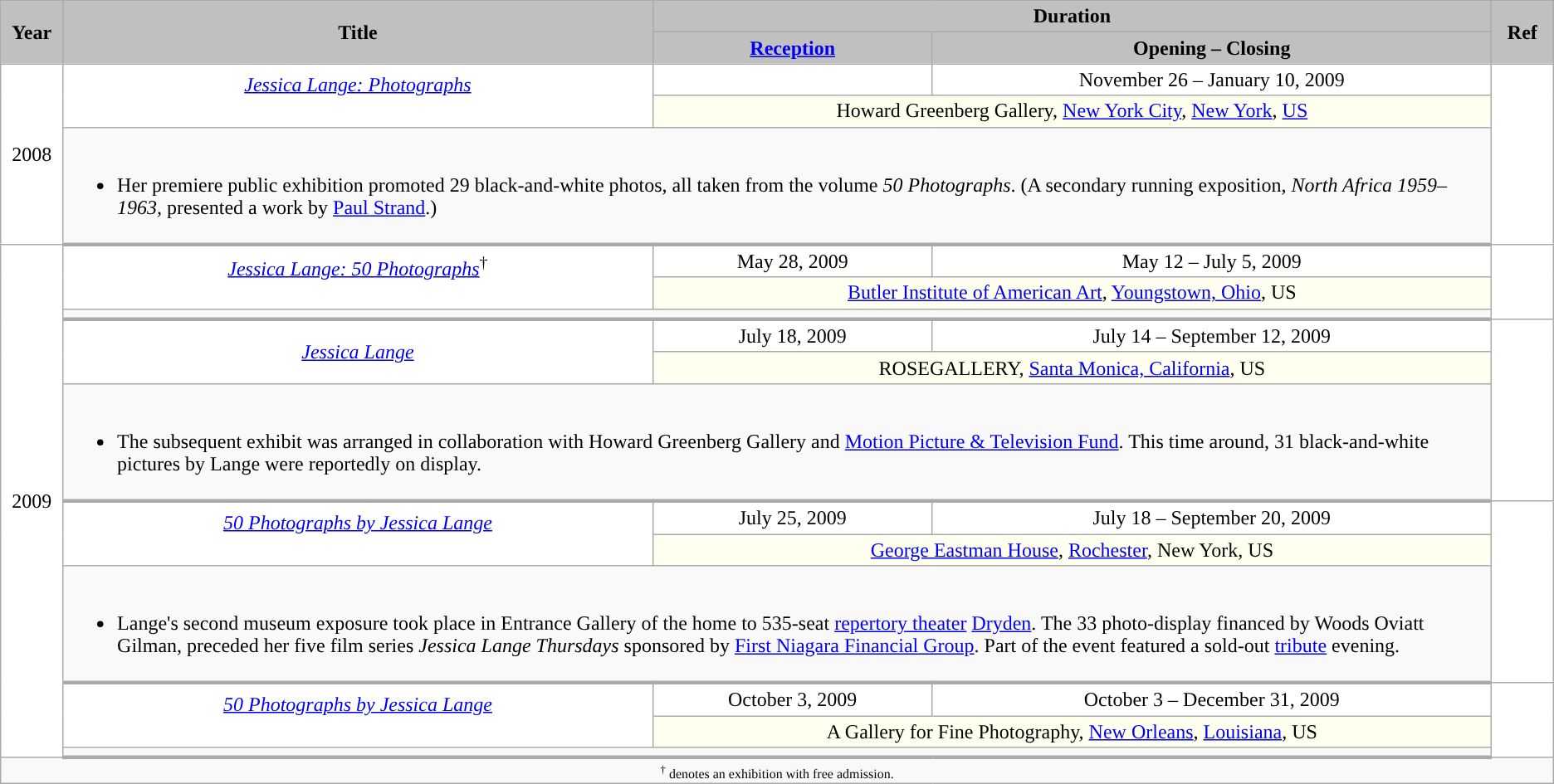<table class="wikitable">
<tr>
<th rowspan=2 style=background-color:#C0C0C0 width=4%>Year</th>
<th rowspan=2 style=background-color:#C0C0C0 width=38%>Title</th>
<th colspan=2 style=background-color:#C0C0C0 width=54%>Duration</th>
<th rowspan=2 style=background-color:#C0C0C0 width=4%>Ref</th>
</tr>
<tr>
<th style=background-color:#C0C0C0 width=18%><a href='#'>Reception</a></th>
<th style=background-color:#C0C0C0 width=36%>Opening – Closing</th>
</tr>
<tr>
<td rowspan=3 align=center style=background:white>2008</td>
<td rowspan=2 align=center style="background:white"><em><a href='#'>Jessica Lange: Photographs</a></em><br><br></td>
<td align=center style=background:white></td>
<td align=center style=background:white>November 26 – January 10, 2009</td>
<td rowspan=3 align=center style=background:white width=4%><br></td>
</tr>
<tr>
<td colspan=2 align=center style=background-color:#FFFFF0>Howard Greenberg Gallery, <a href='#'>New York City</a>, <a href='#'>New York</a>, <a href='#'>US</a></td>
</tr>
<tr>
<td colspan=3 style=border-bottom-width:3px padding:5px width=92%><br><ul><li>Her premiere public exhibition promoted 29 black-and-white photos, all taken from the volume <em>50 Photographs</em>. (A secondary running exposition, <em>North Africa 1959–1963,</em> presented a work by <a href='#'>Paul Strand</a>.)</li></ul></td>
</tr>
<tr>
<td rowspan=12 align=center style=background:white>2009</td>
<td rowspan=2 align=center style=background:white><em><a href='#'>Jessica Lange: 50 Photographs</a></em><sup>†</sup><br><br></td>
<td align=center style=background:white>May 28, 2009</td>
<td align=center style=background:white>May 12 – July 5, 2009</td>
<td rowspan=3 align=center style=background:white width=4%><br></td>
</tr>
<tr>
<td colspan=2 align=center style=background-color:#FFFFF0><a href='#'>Butler Institute of American Art</a>, <a href='#'>Youngstown, Ohio</a>, US</td>
</tr>
<tr>
<td colspan=3 style=border-bottom-width:3px padding:5px width=92%></td>
</tr>
<tr>
<td rowspan=2 align=center style=background:white><em><a href='#'>Jessica Lange</a></em></td>
<td align=center style=background:white>July 18, 2009</td>
<td align=center style=background:white>July 14 – September 12, 2009</td>
<td rowspan=3 align=center style=background:white width=4%><br><br></td>
</tr>
<tr>
<td colspan=2 align=center style=background-color:#FFFFF0>ROSEGALLERY, <a href='#'>Santa Monica, California</a>, US</td>
</tr>
<tr>
<td colspan=3 style=border-bottom-width:3px padding:5px width=92%><br><ul><li>The subsequent exhibit was arranged in collaboration with Howard Greenberg Gallery and <a href='#'>Motion Picture & Television Fund</a>. This time around, 31 black-and-white pictures by Lange were reportedly on display.</li></ul></td>
</tr>
<tr>
<td rowspan=2 align=center style=background:white><em><a href='#'>50 Photographs by Jessica Lange</a></em><br><br>
</td>
<td align=center style=background:white>July 25, 2009</td>
<td align=center style=background:white>July 18 – September 20, 2009</td>
<td rowspan=3 align=center style=background:white width=4%></td>
</tr>
<tr>
<td colspan=2 align=center style=background-color:#FFFFF0><a href='#'>George Eastman House</a>, <a href='#'>Rochester</a>, New York, US</td>
</tr>
<tr>
<td colspan=3 style=border-bottom-width:3px padding:5px width=92%><br><ul><li>Lange's second museum exposure took place in Entrance Gallery of the home to 535-seat <a href='#'>repertory theater</a> <a href='#'>Dryden</a>. The 33 photo-display financed by Woods Oviatt Gilman, preceded her five film series <em>Jessica Lange Thursdays</em>  sponsored by <a href='#'>First Niagara Financial Group</a>. Part of the event featured a sold-out <a href='#'>tribute</a> evening.</li></ul></td>
</tr>
<tr>
<td rowspan=2 align=center style=background:white><em><a href='#'>50 Photographs by Jessica Lange</a></em> <br><br></td>
<td align=center style=background:white>October 3, 2009</td>
<td align=center style=background:white>October 3 – December 31, 2009</td>
<td rowspan=3 align=center style=background:white width=4%></td>
</tr>
<tr>
<td colspan=2 align=center style=background-color:#FFFFF0>A Gallery for Fine Photography, <a href='#'>New Orleans</a>, <a href='#'>Louisiana</a>, US</td>
</tr>
<tr>
<td colspan=3 style=border-bottom-width:3px padding:5px width=92%></td>
</tr>
<tr>
<td colspan=5 style=font-size:8pt align=center width=100%><sup>†</sup> denotes an exhibition with free admission.</td>
</tr>
</table>
